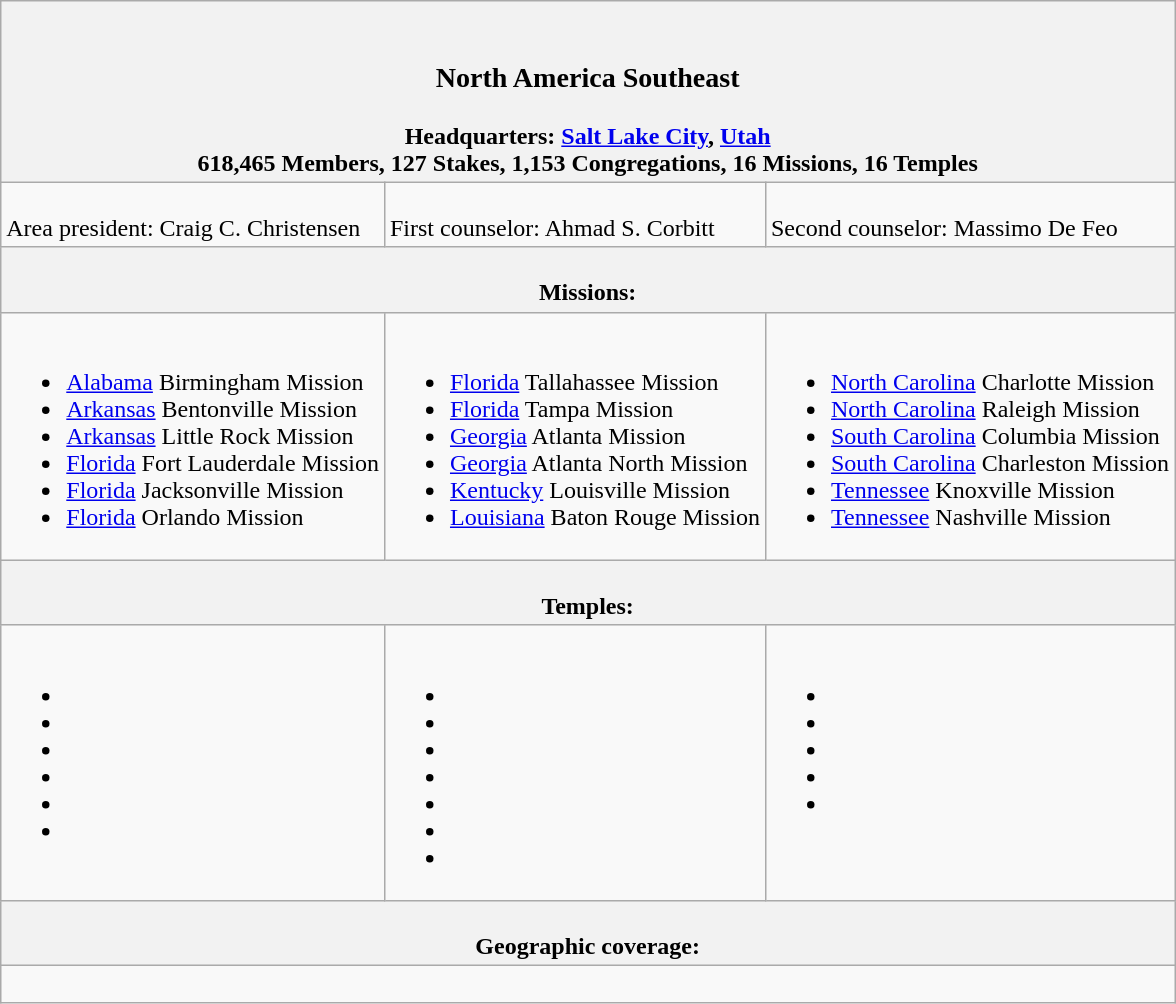<table class=wikitable>
<tr>
<th colspan=3><br><h3>North America Southeast</h3>Headquarters:  <a href='#'>Salt Lake City</a>, <a href='#'>Utah</a><br>618,465 Members, 127 Stakes, 1,153 Congregations, 16 Missions, 16 Temples</th>
</tr>
<tr>
<td style="vertical-align:top"><br>Area president: Craig C. Christensen</td>
<td style="vertical-align:top"><br>First counselor: Ahmad S. Corbitt</td>
<td style="vertical-align:top"><br>Second counselor: Massimo De Feo</td>
</tr>
<tr>
<th colspan=3><br>Missions:</th>
</tr>
<tr>
<td style="vertical-align:top"><br><ul><li><a href='#'>Alabama</a> Birmingham Mission</li><li><a href='#'>Arkansas</a> Bentonville Mission</li><li><a href='#'>Arkansas</a> Little Rock Mission</li><li><a href='#'>Florida</a> Fort Lauderdale Mission</li><li><a href='#'>Florida</a> Jacksonville Mission</li><li><a href='#'>Florida</a> Orlando Mission</li></ul></td>
<td style="vertical-align:top"><br><ul><li><a href='#'>Florida</a> Tallahassee Mission</li><li><a href='#'>Florida</a> Tampa Mission</li><li><a href='#'>Georgia</a> Atlanta Mission</li><li><a href='#'>Georgia</a> Atlanta North Mission</li><li><a href='#'>Kentucky</a> Louisville Mission</li><li><a href='#'>Louisiana</a> Baton Rouge Mission</li></ul></td>
<td style="vertical-align:top"><br><ul><li><a href='#'>North Carolina</a> Charlotte Mission</li><li><a href='#'>North Carolina</a> Raleigh Mission</li><li><a href='#'>South Carolina</a> Columbia Mission</li><li><a href='#'>South Carolina</a> Charleston Mission</li><li><a href='#'>Tennessee</a> Knoxville Mission</li><li><a href='#'>Tennessee</a> Nashville Mission</li></ul></td>
</tr>
<tr>
<th colspan=3><br>Temples:</th>
</tr>
<tr>
<td style="vertical-align:top"><br><ul><li></li><li></li><li></li><li></li><li></li><li></li></ul></td>
<td style="vertical-align:top"><br><ul><li></li><li></li><li></li><li></li><li></li><li></li><li></li></ul></td>
<td style="vertical-align:top"><br><ul><li></li><li></li><li></li><li></li><li></li></ul></td>
</tr>
<tr>
<th colspan=3><br>Geographic coverage:</th>
</tr>
<tr>
<td style="vertical-align:top" colspan=3><br></td>
</tr>
</table>
